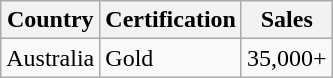<table class="wikitable">
<tr>
<th>Country</th>
<th>Certification</th>
<th>Sales</th>
</tr>
<tr>
<td>Australia</td>
<td>Gold</td>
<td>35,000+</td>
</tr>
</table>
